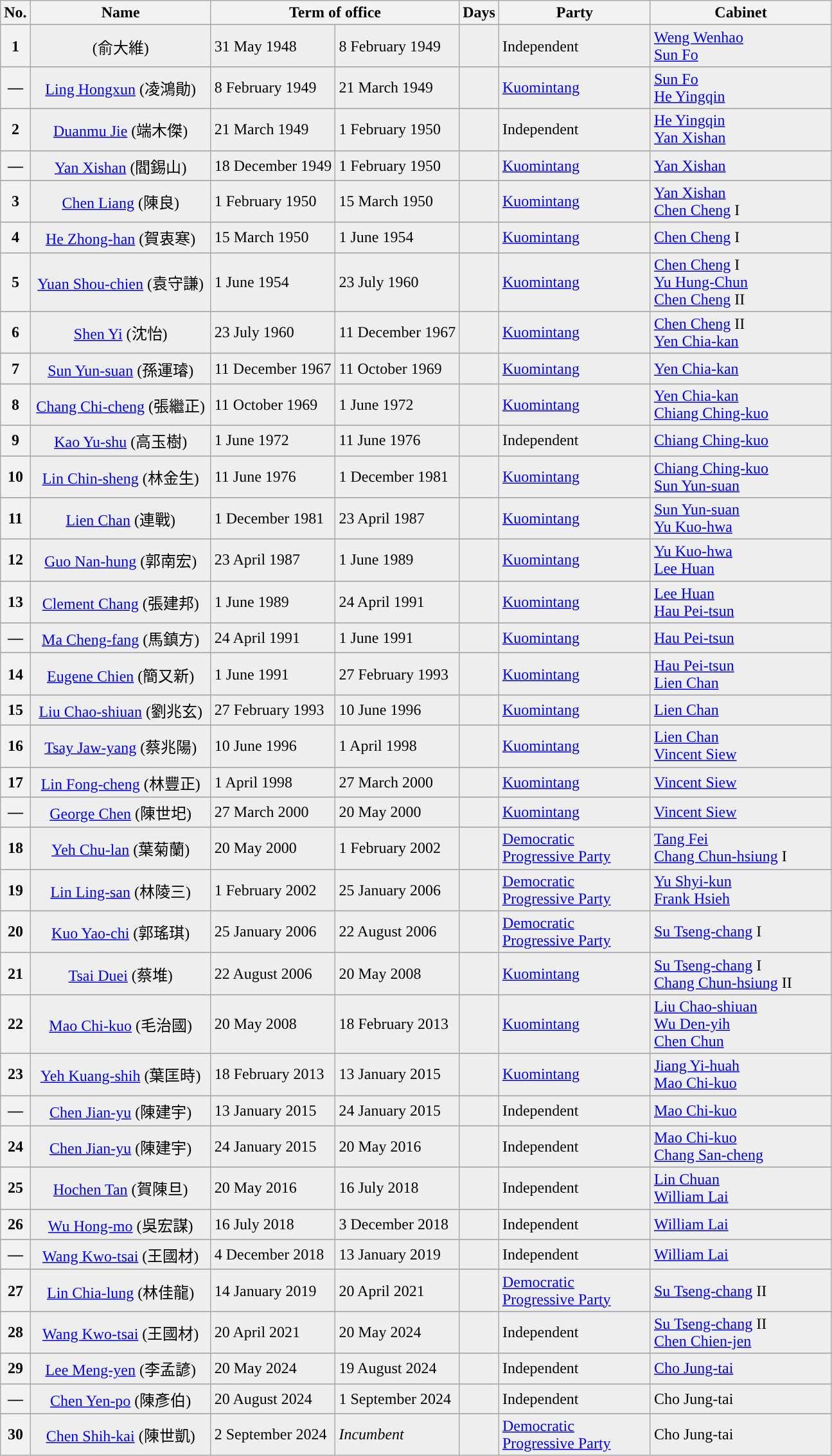<table class="wikitable">
<tr ->
<th>No.</th>
<th width="180">Name</th>
<th colspan=2 width="180">Term of office</th>
<th>Days</th>
<th width="150">Party</th>
<th width="180">Cabinet</th>
</tr>
<tr ->
</tr>
<tr - bgcolor=#EEEEEE>
<th style="background:">1</th>
<td align=center> (俞大維)</td>
<td>31 May 1948</td>
<td>8 February 1949</td>
<td></td>
<td>Independent</td>
<td><a href='#'>Weng Wenhao</a><br><a href='#'>Sun Fo</a></td>
</tr>
<tr ->
</tr>
<tr - bgcolor=#EEEEEE>
<th style="background:">—</th>
<td align=center><a href='#'>Ling Hongxun</a> (凌鴻勛)</td>
<td>8 February 1949</td>
<td>21 March 1949</td>
<td></td>
<td><a href='#'>Kuomintang</a></td>
<td><a href='#'>Sun Fo</a><br><a href='#'>He Yingqin</a></td>
</tr>
<tr ->
</tr>
<tr - bgcolor=#EEEEEE>
<th style="background:">2</th>
<td align=center><a href='#'>Duanmu Jie</a> (端木傑)</td>
<td>21 March 1949</td>
<td>1 February 1950</td>
<td></td>
<td>Independent</td>
<td><a href='#'>He Yingqin</a><br><a href='#'>Yan Xishan</a></td>
</tr>
<tr ->
</tr>
<tr - bgcolor=#EEEEEE>
<th style="background:">—</th>
<td align=center><a href='#'>Yan Xishan</a> (閻錫山)</td>
<td>18 December 1949</td>
<td>1 February 1950</td>
<td></td>
<td><a href='#'>Kuomintang</a></td>
<td><a href='#'>Yan Xishan</a></td>
</tr>
<tr ->
</tr>
<tr - bgcolor=#EEEEEE>
<th style="background:">3</th>
<td align=center><a href='#'>Chen Liang</a> (陳良)</td>
<td>1 February 1950</td>
<td>15 March 1950</td>
<td></td>
<td><a href='#'>Kuomintang</a></td>
<td><a href='#'>Yan Xishan</a><br><a href='#'>Chen Cheng</a> I</td>
</tr>
<tr ->
</tr>
<tr - bgcolor=#EEEEEE>
<th style="background:">4</th>
<td align=center><a href='#'>He Zhong-han</a> (賀衷寒)</td>
<td>15 March 1950</td>
<td>1 June 1954</td>
<td></td>
<td><a href='#'>Kuomintang</a></td>
<td><a href='#'>Chen Cheng</a> I</td>
</tr>
<tr ->
</tr>
<tr - bgcolor=#EEEEEE>
<th style="background:">5</th>
<td align=center><a href='#'>Yuan Shou-chien</a> (袁守謙)</td>
<td>1 June 1954</td>
<td>23 July 1960</td>
<td></td>
<td><a href='#'>Kuomintang</a></td>
<td><a href='#'>Chen Cheng</a> I<br><a href='#'>Yu Hung-Chun</a><br><a href='#'>Chen Cheng</a> II</td>
</tr>
<tr ->
</tr>
<tr - bgcolor=#EEEEEE>
<th style="background:">6</th>
<td align=center><a href='#'>Shen Yi</a> (沈怡)</td>
<td>23 July 1960</td>
<td>11 December 1967</td>
<td></td>
<td><a href='#'>Kuomintang</a></td>
<td><a href='#'>Chen Cheng</a> II<br><a href='#'>Yen Chia-kan</a></td>
</tr>
<tr ->
</tr>
<tr - bgcolor=#EEEEEE>
<th style="background:">7</th>
<td align=center><a href='#'>Sun Yun-suan</a> (孫運璿)</td>
<td>11 December 1967</td>
<td>11 October 1969</td>
<td></td>
<td><a href='#'>Kuomintang</a></td>
<td><a href='#'>Yen Chia-kan</a></td>
</tr>
<tr ->
</tr>
<tr - bgcolor=#EEEEEE>
<th style="background:">8</th>
<td align=center><a href='#'>Chang Chi-cheng</a> (張繼正)</td>
<td>11 October 1969</td>
<td>1 June 1972</td>
<td></td>
<td><a href='#'>Kuomintang</a></td>
<td><a href='#'>Yen Chia-kan</a><br><a href='#'>Chiang Ching-kuo</a></td>
</tr>
<tr ->
</tr>
<tr - bgcolor=#EEEEEE>
<th style="background:">9</th>
<td align=center><a href='#'>Kao Yu-shu</a> (高玉樹)</td>
<td>1 June 1972</td>
<td>11 June 1976</td>
<td></td>
<td>Independent</td>
<td><a href='#'>Chiang Ching-kuo</a></td>
</tr>
<tr ->
</tr>
<tr - bgcolor=#EEEEEE>
<th style="background:">10</th>
<td align=center><a href='#'>Lin Chin-sheng</a> (林金生)</td>
<td>11 June 1976</td>
<td>1 December 1981</td>
<td></td>
<td><a href='#'>Kuomintang</a></td>
<td><a href='#'>Chiang Ching-kuo</a><br><a href='#'>Sun Yun-suan</a></td>
</tr>
<tr ->
</tr>
<tr - bgcolor=#EEEEEE>
<th style="background:">11</th>
<td align=center><a href='#'>Lien Chan</a> (連戰)</td>
<td>1 December 1981</td>
<td>23 April 1987</td>
<td></td>
<td><a href='#'>Kuomintang</a></td>
<td><a href='#'>Sun Yun-suan</a><br><a href='#'>Yu Kuo-hwa</a></td>
</tr>
<tr ->
</tr>
<tr - bgcolor=#EEEEEE>
<th style="background:">12</th>
<td align=center><a href='#'>Guo Nan-hung</a> (郭南宏)</td>
<td>23 April 1987</td>
<td>1 June 1989</td>
<td></td>
<td><a href='#'>Kuomintang</a></td>
<td><a href='#'>Yu Kuo-hwa</a><br><a href='#'>Lee Huan</a></td>
</tr>
<tr ->
</tr>
<tr - bgcolor=#EEEEEE>
<th style="background:">13</th>
<td align=center><a href='#'>Clement Chang</a> (張建邦)</td>
<td>1 June 1989</td>
<td>24 April 1991</td>
<td></td>
<td><a href='#'>Kuomintang</a></td>
<td><a href='#'>Lee Huan</a><br><a href='#'>Hau Pei-tsun</a></td>
</tr>
<tr ->
</tr>
<tr - bgcolor=#EEEEEE>
<th style="background:">—</th>
<td align=center><a href='#'>Ma Cheng-fang</a> (馬鎮方)</td>
<td>24 April 1991</td>
<td>1 June 1991</td>
<td></td>
<td><a href='#'>Kuomintang</a></td>
<td><a href='#'>Hau Pei-tsun</a></td>
</tr>
<tr ->
</tr>
<tr - bgcolor=#EEEEEE>
<th style="background:">14</th>
<td align=center><a href='#'>Eugene Chien</a> (簡又新)</td>
<td>1 June 1991</td>
<td>27 February 1993</td>
<td></td>
<td><a href='#'>Kuomintang</a></td>
<td><a href='#'>Hau Pei-tsun</a><br><a href='#'>Lien Chan</a></td>
</tr>
<tr ->
</tr>
<tr - bgcolor=#EEEEEE>
<th style="background:">15</th>
<td align=center><a href='#'>Liu Chao-shiuan</a> (劉兆玄)</td>
<td>27 February 1993</td>
<td>10  June 1996</td>
<td></td>
<td><a href='#'>Kuomintang</a></td>
<td><a href='#'>Lien Chan</a></td>
</tr>
<tr ->
</tr>
<tr - bgcolor=#EEEEEE>
<th style="background:">16</th>
<td align=center><a href='#'>Tsay Jaw-yang</a> (蔡兆陽)</td>
<td>10 June 1996</td>
<td>1 April 1998</td>
<td></td>
<td><a href='#'>Kuomintang</a></td>
<td><a href='#'>Lien Chan</a><br><a href='#'>Vincent Siew</a></td>
</tr>
<tr ->
</tr>
<tr - bgcolor=#EEEEEE>
<th style="background:">17</th>
<td align=center><a href='#'>Lin Fong-cheng</a> (林豐正)</td>
<td>1 April 1998</td>
<td>27 March 2000</td>
<td></td>
<td><a href='#'>Kuomintang</a></td>
<td><a href='#'>Vincent Siew</a></td>
</tr>
<tr ->
</tr>
<tr - bgcolor=#EEEEEE>
<th style="background:">—</th>
<td align=center><a href='#'>George Chen</a> (陳世圯)</td>
<td>27 March 2000</td>
<td>20 May 2000</td>
<td></td>
<td><a href='#'>Kuomintang</a></td>
<td><a href='#'>Vincent Siew</a></td>
</tr>
<tr ->
</tr>
<tr - bgcolor=#EEEEEE>
<th style="background:">18</th>
<td align=center><a href='#'>Yeh Chu-lan</a> (葉菊蘭)</td>
<td>20 May 2000</td>
<td>1 February 2002</td>
<td></td>
<td><a href='#'>Democratic Progressive Party</a></td>
<td><a href='#'>Tang Fei</a><br><a href='#'>Chang Chun-hsiung</a> I</td>
</tr>
<tr ->
</tr>
<tr - bgcolor=#EEEEEE>
<th style="background:">19</th>
<td align=center><a href='#'>Lin Ling-san</a> (林陵三)</td>
<td>1 February 2002</td>
<td>25 January 2006</td>
<td></td>
<td><a href='#'>Democratic Progressive Party</a></td>
<td><a href='#'>Yu Shyi-kun</a><br><a href='#'>Frank Hsieh</a></td>
</tr>
<tr ->
</tr>
<tr - bgcolor=#EEEEEE>
<th style="background:">20</th>
<td align=center><a href='#'>Kuo Yao-chi</a> (郭瑤琪)</td>
<td>25 January 2006</td>
<td>22 August 2006</td>
<td></td>
<td><a href='#'>Democratic Progressive Party</a></td>
<td><a href='#'>Su Tseng-chang</a> I</td>
</tr>
<tr ->
</tr>
<tr - bgcolor=#EEEEEE>
<th style="background:">21</th>
<td align=center><a href='#'>Tsai Duei</a> (蔡堆)</td>
<td>22 August 2006</td>
<td>20 May 2008</td>
<td></td>
<td><a href='#'>Kuomintang</a></td>
<td><a href='#'>Su Tseng-chang</a> I<br><a href='#'>Chang Chun-hsiung</a> II</td>
</tr>
<tr ->
</tr>
<tr - bgcolor=#EEEEEE>
<th style="background:">22</th>
<td align=center><a href='#'>Mao Chi-kuo</a> (毛治國)</td>
<td>20 May 2008</td>
<td>18 February 2013</td>
<td></td>
<td><a href='#'>Kuomintang</a></td>
<td><a href='#'>Liu Chao-shiuan</a><br><a href='#'>Wu Den-yih</a><br><a href='#'>Chen Chun</a></td>
</tr>
<tr ->
</tr>
<tr - bgcolor=#EEEEEE>
<th style="background:">23</th>
<td align=center><a href='#'>Yeh Kuang-shih</a> (葉匡時)</td>
<td>18 February 2013</td>
<td>13 January 2015</td>
<td></td>
<td><a href='#'>Kuomintang</a></td>
<td><a href='#'>Jiang Yi-huah</a><br><a href='#'>Mao Chi-kuo</a></td>
</tr>
<tr ->
</tr>
<tr - bgcolor=#EEEEEE>
<th style="background:">—</th>
<td align=center><a href='#'>Chen Jian-yu</a> (陳建宇)</td>
<td>13 January 2015</td>
<td>24 January 2015</td>
<td></td>
<td>Independent</td>
<td><a href='#'>Mao Chi-kuo</a></td>
</tr>
<tr ->
</tr>
<tr - bgcolor=#EEEEEE>
<th style="background:">24</th>
<td align=center><a href='#'>Chen Jian-yu</a> (陳建宇)</td>
<td>24 January 2015</td>
<td>20 May 2016</td>
<td></td>
<td>Independent</td>
<td><a href='#'>Mao Chi-kuo</a><br><a href='#'>Chang San-cheng</a></td>
</tr>
<tr ->
</tr>
<tr - bgcolor=#EEEEEE>
<th style="background:">25</th>
<td align=center><a href='#'>Hochen Tan</a> (賀陳旦)</td>
<td>20 May 2016</td>
<td>16 July 2018</td>
<td></td>
<td>Independent</td>
<td><a href='#'>Lin Chuan</a><br><a href='#'>William Lai</a></td>
</tr>
<tr ->
</tr>
<tr - bgcolor=#EEEEEE>
<th style="background:">26</th>
<td align=center><a href='#'>Wu Hong-mo</a> (吳宏謀)</td>
<td>16 July 2018</td>
<td>3 December 2018</td>
<td></td>
<td>Independent</td>
<td><a href='#'>William Lai</a></td>
</tr>
<tr ->
</tr>
<tr - bgcolor=#EEEEEE>
<th style="background:">—</th>
<td align=center><a href='#'>Wang Kwo-tsai</a> (王國材)</td>
<td>4 December 2018</td>
<td>13 January 2019</td>
<td></td>
<td>Independent</td>
<td><a href='#'>William Lai</a></td>
</tr>
<tr ->
</tr>
<tr - bgcolor=#EEEEEE>
<th style="background:">27</th>
<td align=center><a href='#'>Lin Chia-lung</a> (林佳龍)</td>
<td>14 January 2019</td>
<td>20 April 2021</td>
<td></td>
<td><a href='#'>Democratic Progressive Party</a></td>
<td><a href='#'>Su Tseng-chang</a> II</td>
</tr>
<tr ->
</tr>
<tr - bgcolor=#EEEEEE>
<th style="background:">28</th>
<td align=center><a href='#'>Wang Kwo-tsai</a> (王國材)</td>
<td>20 April 2021</td>
<td>20 May 2024</td>
<td></td>
<td>Independent</td>
<td><a href='#'>Su Tseng-chang</a> II<br><a href='#'>Chen Chien-jen</a></td>
</tr>
<tr ->
</tr>
<tr - bgcolor=#EEEEEE>
<th style="background:">29</th>
<td align=center><a href='#'>Lee Meng-yen</a> (李孟諺)</td>
<td>20 May 2024</td>
<td>19 August 2024</td>
<td></td>
<td>Independent</td>
<td><a href='#'>Cho Jung-tai</a></td>
</tr>
<tr ->
</tr>
<tr - bgcolor=#EEEEEE>
<th style="background:">—</th>
<td align=center><a href='#'>Chen Yen-po</a> (陳彥伯)</td>
<td>20 August 2024</td>
<td>1 September 2024</td>
<td></td>
<td>Independent</td>
<td>Cho Jung-tai</td>
</tr>
<tr ->
</tr>
<tr ->
</tr>
<tr - bgcolor=#EEEEEE>
<th style="background:">30</th>
<td align=center><a href='#'>Chen Shih-kai</a> (陳世凱)</td>
<td>2 September 2024</td>
<td><em>Incumbent</em></td>
<td></td>
<td><a href='#'>Democratic Progressive Party</a></td>
<td>Cho Jung-tai</td>
</tr>
</table>
